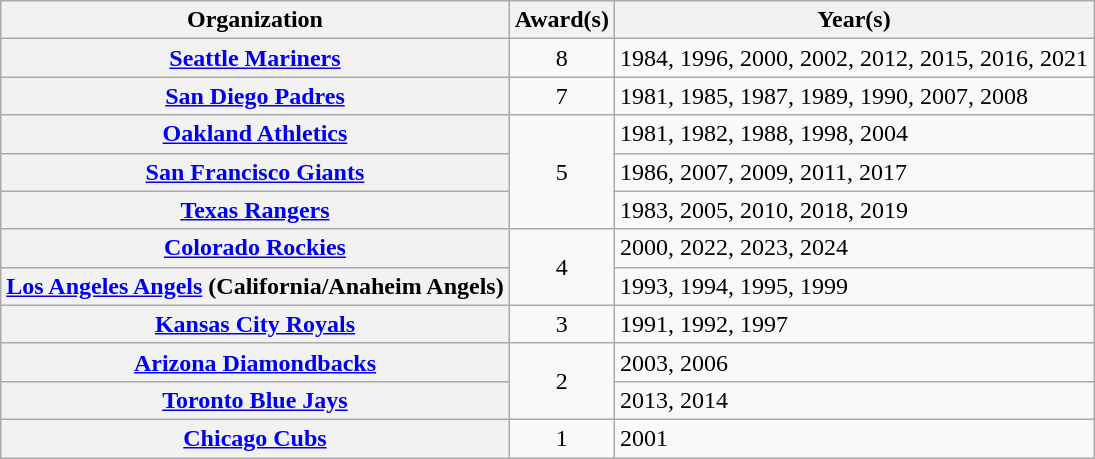<table class="wikitable sortable plainrowheaders" style="text-align:left">
<tr>
<th scope="col">Organization</th>
<th scope="col">Award(s)</th>
<th scope="col">Year(s)</th>
</tr>
<tr>
<th scope="row"><strong><a href='#'>Seattle Mariners</a></strong></th>
<td style="text-align:center">8</td>
<td>1984, 1996, 2000, 2002, 2012, 2015, 2016, 2021</td>
</tr>
<tr>
<th scope="row"><a href='#'>San Diego Padres</a></th>
<td style="text-align:center">7</td>
<td>1981, 1985, 1987, 1989, 1990, 2007, 2008</td>
</tr>
<tr>
<th scope="row"><a href='#'>Oakland Athletics</a></th>
<td style="text-align:center" rowspan="3">5</td>
<td>1981, 1982, 1988, 1998, 2004</td>
</tr>
<tr>
<th scope="row"><strong><a href='#'>San Francisco Giants</a></strong></th>
<td>1986, 2007, 2009, 2011, 2017</td>
</tr>
<tr>
<th scope="row"><a href='#'>Texas Rangers</a></th>
<td>1983, 2005, 2010, 2018, 2019</td>
</tr>
<tr>
<th scope="row"><strong><a href='#'>Colorado Rockies</a></strong></th>
<td style="text-align:center" rowspan="2">4</td>
<td>2000, 2022, 2023, 2024</td>
</tr>
<tr>
<th scope="row"><strong><a href='#'>Los Angeles Angels</a></strong> (California/Anaheim Angels)</th>
<td>1993, 1994, 1995, 1999</td>
</tr>
<tr>
<th scope="row"><a href='#'>Kansas City Royals</a></th>
<td style="text-align:center">3</td>
<td>1991, 1992, 1997</td>
</tr>
<tr>
<th scope="row"><strong><a href='#'>Arizona Diamondbacks</a></strong></th>
<td style="text-align:center" rowspan="2">2</td>
<td>2003, 2006</td>
</tr>
<tr>
<th scope="row"><strong><a href='#'>Toronto Blue Jays</a></strong></th>
<td>2013, 2014</td>
</tr>
<tr>
<th scope="row"><a href='#'>Chicago Cubs</a></th>
<td style="text-align:center">1</td>
<td>2001</td>
</tr>
</table>
